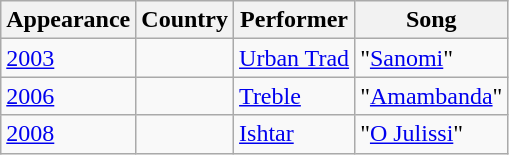<table class="wikitable sortable">
<tr>
<th>Appearance</th>
<th>Country</th>
<th>Performer</th>
<th>Song</th>
</tr>
<tr>
<td><a href='#'>2003</a></td>
<td></td>
<td><a href='#'>Urban Trad</a></td>
<td>"<a href='#'>Sanomi</a>"</td>
</tr>
<tr>
<td><a href='#'>2006</a></td>
<td></td>
<td><a href='#'>Treble</a></td>
<td>"<a href='#'>Amambanda</a>"</td>
</tr>
<tr>
<td><a href='#'>2008</a></td>
<td></td>
<td><a href='#'>Ishtar</a></td>
<td>"<a href='#'>O Julissi</a>"</td>
</tr>
</table>
